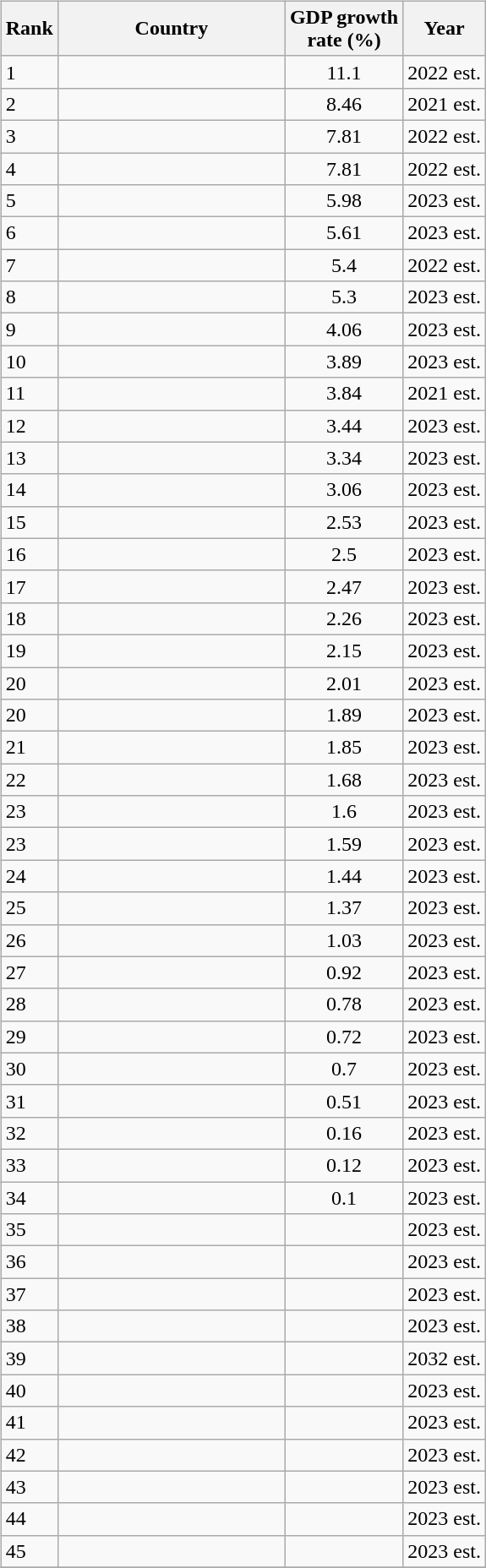<table>
<tr>
<td width="25%" align="centre"></td>
</tr>
<tr valign="top">
<td><br><table class="wikitable sortable">
<tr>
<th style="width:2em;margin-left:auto;margin-right:auto" ! data-sort-type="number">Rank</th>
<th style="width: 172px;">Country</th>
<th>GDP growth<br>rate (%)</th>
<th>Year</th>
</tr>
<tr>
<td>1</td>
<td></td>
<td align="center">11.1</td>
<td>2022 est.</td>
</tr>
<tr>
<td>2</td>
<td></td>
<td align="center">8.46</td>
<td>2021 est.</td>
</tr>
<tr>
<td>3</td>
<td></td>
<td align="center">7.81</td>
<td>2022 est.</td>
</tr>
<tr>
<td>4</td>
<td></td>
<td align="center">7.81</td>
<td>2022 est.</td>
</tr>
<tr>
<td>5</td>
<td></td>
<td align="center">5.98</td>
<td>2023 est.</td>
</tr>
<tr>
<td>6</td>
<td></td>
<td align="center">5.61</td>
<td>2023 est.</td>
</tr>
<tr>
<td>7</td>
<td></td>
<td align="center">5.4</td>
<td>2022 est.</td>
</tr>
<tr>
<td>8</td>
<td></td>
<td align="center">5.3</td>
<td>2023 est.</td>
</tr>
<tr>
<td>9</td>
<td></td>
<td align="center">4.06</td>
<td>2023 est.</td>
</tr>
<tr>
<td>10</td>
<td></td>
<td align="center">3.89</td>
<td>2023 est.</td>
</tr>
<tr>
<td>11</td>
<td></td>
<td align="center">3.84</td>
<td>2021 est.</td>
</tr>
<tr>
<td>12</td>
<td></td>
<td align="center">3.44</td>
<td>2023 est.</td>
</tr>
<tr>
<td>13</td>
<td></td>
<td align="center">3.34</td>
<td>2023 est.</td>
</tr>
<tr>
<td>14</td>
<td></td>
<td align="center">3.06</td>
<td>2023 est.</td>
</tr>
<tr>
<td>15</td>
<td></td>
<td align="center">2.53</td>
<td>2023 est.</td>
</tr>
<tr>
<td>16</td>
<td></td>
<td align="center">2.5</td>
<td>2023 est.</td>
</tr>
<tr>
<td>17</td>
<td></td>
<td align=center>2.47</td>
<td>2023 est.</td>
</tr>
<tr>
<td>18</td>
<td></td>
<td align="center">2.26</td>
<td>2023 est.</td>
</tr>
<tr>
<td>19</td>
<td></td>
<td align="center">2.15</td>
<td>2023 est.</td>
</tr>
<tr>
<td>20</td>
<td></td>
<td align="center">2.01</td>
<td>2023 est.</td>
</tr>
<tr>
<td>20</td>
<td></td>
<td align="center">1.89</td>
<td>2023 est.</td>
</tr>
<tr>
<td>21</td>
<td></td>
<td align="center">1.85</td>
<td>2023 est.</td>
</tr>
<tr>
<td>22</td>
<td></td>
<td align="center">1.68</td>
<td>2023 est.</td>
</tr>
<tr>
<td>23</td>
<td></td>
<td align="center">1.6</td>
<td>2023 est.</td>
</tr>
<tr>
<td>23</td>
<td></td>
<td align="center">1.59</td>
<td>2023 est.</td>
</tr>
<tr>
<td>24</td>
<td></td>
<td align="center">1.44</td>
<td>2023 est.</td>
</tr>
<tr>
<td>25</td>
<td></td>
<td align="center">1.37</td>
<td>2023 est.</td>
</tr>
<tr>
<td>26</td>
<td></td>
<td align="center">1.03</td>
<td>2023 est.</td>
</tr>
<tr>
<td>27</td>
<td></td>
<td align="center">0.92</td>
<td>2023 est.</td>
</tr>
<tr>
<td>28</td>
<td></td>
<td align="center">0.78</td>
<td>2023 est.</td>
</tr>
<tr>
<td>29</td>
<td></td>
<td align="center">0.72</td>
<td>2023 est.</td>
</tr>
<tr>
<td>30</td>
<td></td>
<td align="center">0.7</td>
<td>2023 est.</td>
</tr>
<tr>
<td>31</td>
<td></td>
<td align="center">0.51</td>
<td>2023 est.</td>
</tr>
<tr>
<td>32</td>
<td></td>
<td align="center">0.16</td>
<td>2023 est.</td>
</tr>
<tr>
<td>33</td>
<td></td>
<td align="center">0.12</td>
<td>2023 est.</td>
</tr>
<tr>
<td>34</td>
<td></td>
<td align="center">0.1</td>
<td>2023 est.</td>
</tr>
<tr>
<td>35</td>
<td></td>
<td align="center"></td>
<td>2023 est.</td>
</tr>
<tr>
<td>36</td>
<td></td>
<td align="center"></td>
<td>2023 est.</td>
</tr>
<tr>
<td>37</td>
<td></td>
<td align="center"></td>
<td>2023 est.</td>
</tr>
<tr>
<td>38</td>
<td></td>
<td align=center></td>
<td>2023 est.</td>
</tr>
<tr>
<td>39</td>
<td></td>
<td align=center></td>
<td>2032 est.</td>
</tr>
<tr>
<td>40</td>
<td></td>
<td align="center"></td>
<td>2023 est.</td>
</tr>
<tr>
<td>41</td>
<td></td>
<td align=center></td>
<td>2023 est.</td>
</tr>
<tr>
<td>42</td>
<td></td>
<td align="center"></td>
<td>2023 est.</td>
</tr>
<tr>
<td>43</td>
<td></td>
<td align="center"></td>
<td>2023 est.</td>
</tr>
<tr>
<td>44</td>
<td></td>
<td align="center"></td>
<td>2023 est.</td>
</tr>
<tr>
<td>45</td>
<td></td>
<td align="center"></td>
<td>2023 est.</td>
</tr>
<tr>
</tr>
</table>
</td>
</tr>
<tr valign="top">
</tr>
</table>
